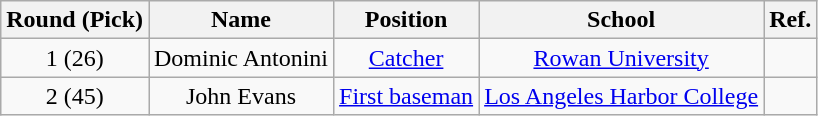<table class="wikitable" style="text-align:center;">
<tr>
<th>Round (Pick)</th>
<th>Name</th>
<th>Position</th>
<th>School</th>
<th>Ref.</th>
</tr>
<tr>
<td>1 (26)</td>
<td>Dominic Antonini</td>
<td><a href='#'>Catcher</a></td>
<td><a href='#'>Rowan University</a></td>
<td></td>
</tr>
<tr>
<td>2 (45)</td>
<td>John Evans</td>
<td><a href='#'>First baseman</a></td>
<td><a href='#'>Los Angeles Harbor College</a></td>
<td></td>
</tr>
</table>
